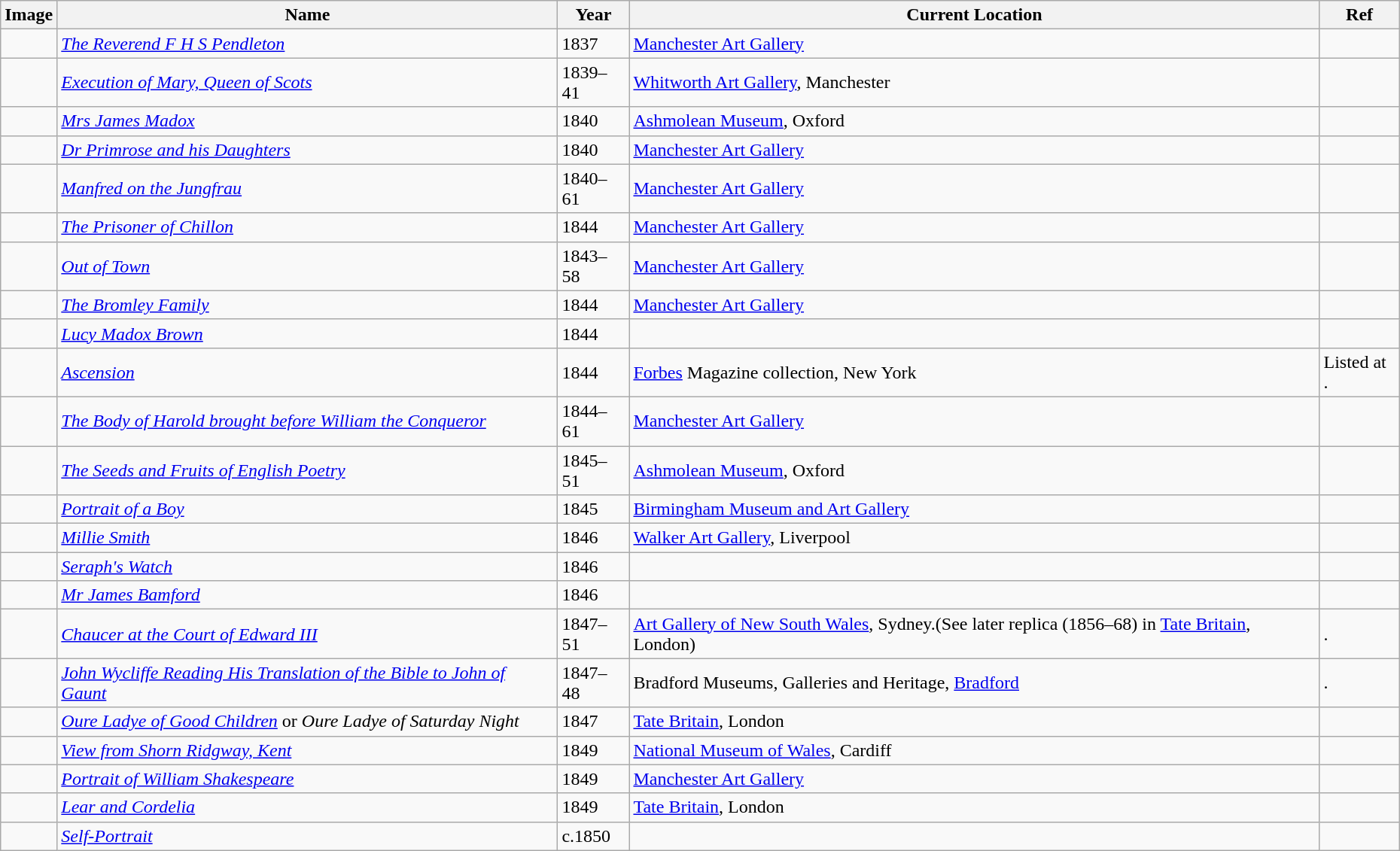<table class="sortable wikitable" style="margin-left:0.5em; text-align:left">
<tr>
<th>Image</th>
<th>Name</th>
<th>Year</th>
<th>Current Location</th>
<th>Ref</th>
</tr>
<tr>
<td></td>
<td><em><a href='#'>The Reverend F H S Pendleton</a></em></td>
<td>1837</td>
<td><a href='#'>Manchester Art Gallery</a></td>
<td></td>
</tr>
<tr>
<td></td>
<td><em><a href='#'>Execution of Mary, Queen of Scots</a></em></td>
<td>1839–41</td>
<td><a href='#'>Whitworth Art Gallery</a>, Manchester</td>
<td></td>
</tr>
<tr>
<td></td>
<td><em><a href='#'>Mrs James Madox</a></em></td>
<td>1840</td>
<td><a href='#'>Ashmolean Museum</a>, Oxford</td>
<td></td>
</tr>
<tr>
<td></td>
<td><em><a href='#'>Dr Primrose and his Daughters</a></em></td>
<td>1840</td>
<td><a href='#'>Manchester Art Gallery</a></td>
<td></td>
</tr>
<tr>
<td></td>
<td><em><a href='#'>Manfred on the Jungfrau</a></em></td>
<td>1840–61</td>
<td><a href='#'>Manchester Art Gallery</a></td>
<td></td>
</tr>
<tr>
<td></td>
<td><em><a href='#'>The Prisoner of Chillon</a></em></td>
<td>1844</td>
<td><a href='#'>Manchester Art Gallery</a></td>
<td></td>
</tr>
<tr>
<td></td>
<td><em><a href='#'>Out of Town</a></em></td>
<td>1843–58</td>
<td><a href='#'>Manchester Art Gallery</a></td>
<td></td>
</tr>
<tr>
<td></td>
<td><em><a href='#'>The Bromley Family</a></em></td>
<td>1844</td>
<td><a href='#'>Manchester Art Gallery</a></td>
<td></td>
</tr>
<tr>
<td></td>
<td><em><a href='#'>Lucy Madox Brown</a></em></td>
<td>1844</td>
<td></td>
<td></td>
</tr>
<tr>
<td></td>
<td><em><a href='#'>Ascension</a></em></td>
<td>1844</td>
<td><a href='#'>Forbes</a> Magazine collection, New York</td>
<td>Listed at .</td>
</tr>
<tr>
<td></td>
<td><em><a href='#'>The Body of Harold brought before William the Conqueror</a></em></td>
<td>1844–61</td>
<td><a href='#'>Manchester Art Gallery</a></td>
<td></td>
</tr>
<tr>
<td></td>
<td><em><a href='#'>The Seeds and Fruits of English Poetry</a></em></td>
<td>1845–51</td>
<td><a href='#'>Ashmolean Museum</a>, Oxford</td>
<td></td>
</tr>
<tr>
<td></td>
<td><em><a href='#'>Portrait of a Boy</a></em></td>
<td>1845</td>
<td><a href='#'>Birmingham Museum and Art Gallery</a></td>
<td></td>
</tr>
<tr>
<td></td>
<td><em><a href='#'>Millie Smith</a></em></td>
<td>1846</td>
<td><a href='#'>Walker Art Gallery</a>, Liverpool</td>
<td></td>
</tr>
<tr>
<td></td>
<td><em><a href='#'>Seraph's Watch</a></em></td>
<td>1846</td>
<td></td>
<td></td>
</tr>
<tr>
<td></td>
<td><em><a href='#'>Mr James Bamford</a></em></td>
<td>1846</td>
<td></td>
<td></td>
</tr>
<tr>
<td></td>
<td><em><a href='#'>Chaucer at the Court of Edward III</a></em></td>
<td>1847–51</td>
<td><a href='#'>Art Gallery of New South Wales</a>, Sydney.(See later replica (1856–68) in <a href='#'>Tate Britain</a>, London)</td>
<td>.</td>
</tr>
<tr>
<td></td>
<td><em><a href='#'>John Wycliffe Reading His Translation of the Bible to John of Gaunt</a></em></td>
<td>1847–48</td>
<td>Bradford Museums, Galleries and Heritage, <a href='#'>Bradford</a></td>
<td>.</td>
</tr>
<tr>
<td></td>
<td><em><a href='#'>Oure Ladye of Good Children</a></em> or <em>Oure Ladye of Saturday Night</em></td>
<td>1847</td>
<td><a href='#'>Tate Britain</a>, London</td>
<td></td>
</tr>
<tr>
<td></td>
<td><em><a href='#'>View from Shorn Ridgway, Kent</a></em></td>
<td>1849</td>
<td><a href='#'>National Museum of Wales</a>, Cardiff</td>
<td></td>
</tr>
<tr>
<td></td>
<td><em><a href='#'>Portrait of William Shakespeare</a></em></td>
<td>1849</td>
<td><a href='#'>Manchester Art Gallery</a></td>
<td></td>
</tr>
<tr>
<td></td>
<td><em><a href='#'>Lear and Cordelia</a></em></td>
<td>1849</td>
<td><a href='#'>Tate Britain</a>, London</td>
<td></td>
</tr>
<tr>
<td></td>
<td><em><a href='#'>Self-Portrait</a></em></td>
<td>c.1850</td>
<td></td>
<td></td>
</tr>
</table>
